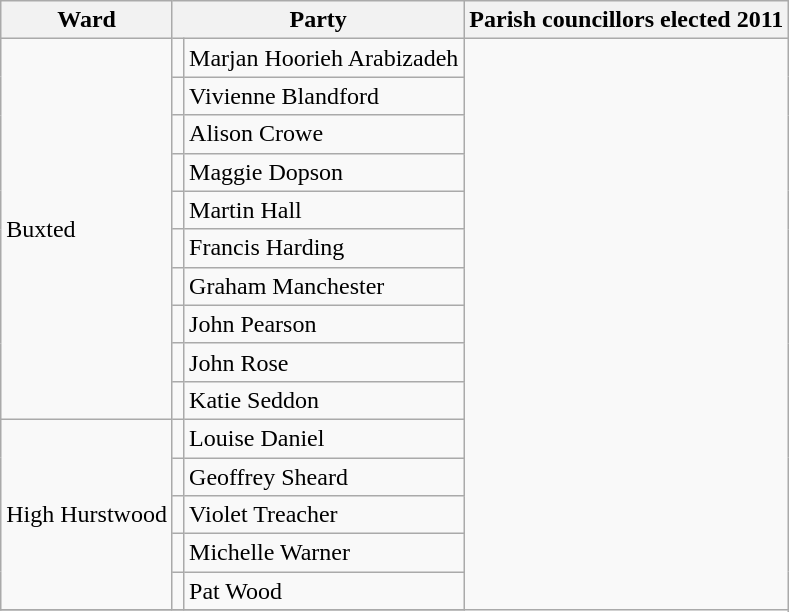<table class="wikitable">
<tr>
<th>Ward</th>
<th colspan=2>Party</th>
<th>Parish councillors elected 2011</th>
</tr>
<tr>
<td rowspan="10">Buxted</td>
<td></td>
<td>Marjan Hoorieh Arabizadeh</td>
</tr>
<tr>
<td></td>
<td>Vivienne Blandford</td>
</tr>
<tr>
<td></td>
<td>Alison Crowe</td>
</tr>
<tr>
<td></td>
<td>Maggie Dopson</td>
</tr>
<tr>
<td></td>
<td>Martin Hall</td>
</tr>
<tr>
<td></td>
<td>Francis Harding</td>
</tr>
<tr>
<td></td>
<td>Graham Manchester</td>
</tr>
<tr>
<td></td>
<td>John Pearson</td>
</tr>
<tr>
<td></td>
<td>John Rose</td>
</tr>
<tr>
<td></td>
<td>Katie Seddon</td>
</tr>
<tr>
<td rowspan="5">High Hurstwood</td>
<td></td>
<td>Louise Daniel</td>
</tr>
<tr>
<td></td>
<td>Geoffrey Sheard</td>
</tr>
<tr>
<td></td>
<td>Violet Treacher</td>
</tr>
<tr>
<td></td>
<td>Michelle Warner</td>
</tr>
<tr>
<td></td>
<td>Pat Wood</td>
</tr>
<tr>
</tr>
</table>
